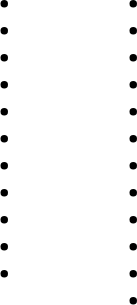<table>
<tr>
<td style="vertical-align:top; width:25%;"><br><ul><li></li><li></li><li></li><li></li><li></li><li></li><li></li><li></li><li></li><li></li><li></li></ul></td>
<td style="vertical-align:top; width:25%;"><br><ul><li></li><li></li><li></li><li></li><li></li><li></li><li></li><li></li><li></li><li></li><li></li><li></li></ul></td>
</tr>
</table>
